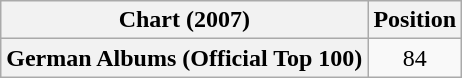<table class="wikitable plainrowheaders" style="text-align:center">
<tr>
<th scope="col">Chart (2007)</th>
<th scope="col">Position</th>
</tr>
<tr>
<th scope="row" align="left">German Albums (Official Top 100)</th>
<td style="text-align:center;">84</td>
</tr>
</table>
